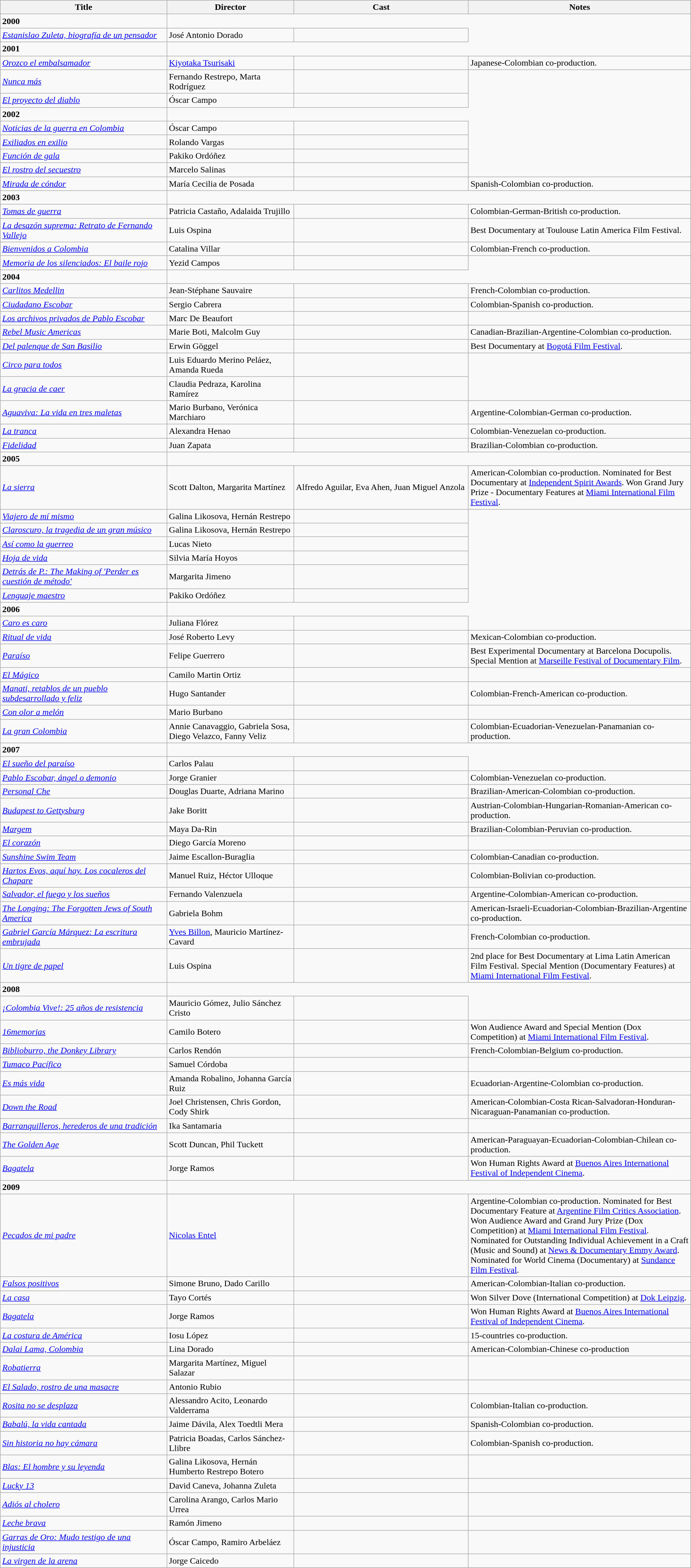<table class="wikitable" width= "100%">
<tr>
<th width=21%>Title</th>
<th width=16%>Director</th>
<th width=22%>Cast</th>
<th width=28%>Notes</th>
</tr>
<tr>
<td><strong>2000</strong></td>
</tr>
<tr>
<td><em><a href='#'>Estanislao Zuleta, biografía de un pensador</a></em></td>
<td>José Antonio Dorado</td>
<td></td>
</tr>
<tr>
<td><strong>2001</strong></td>
</tr>
<tr>
<td><em><a href='#'>Orozco el embalsamador</a></em></td>
<td><a href='#'>Kiyotaka Tsurisaki</a></td>
<td></td>
<td>Japanese-Colombian co-production.</td>
</tr>
<tr>
<td><em><a href='#'>Nunca más</a></em></td>
<td>Fernando Restrepo, Marta Rodríguez</td>
<td></td>
</tr>
<tr>
<td><em><a href='#'>El proyecto del diablo</a></em></td>
<td>Óscar Campo</td>
<td></td>
</tr>
<tr>
<td><strong>2002</strong></td>
</tr>
<tr>
<td><em><a href='#'>Noticias de la guerra en Colombia</a></em></td>
<td>Óscar Campo</td>
<td></td>
</tr>
<tr>
<td><em><a href='#'>Exiliados en exilio</a></em></td>
<td>Rolando Vargas</td>
<td></td>
</tr>
<tr>
<td><em><a href='#'>Función de gala</a></em></td>
<td>Pakiko Ordóñez</td>
<td></td>
</tr>
<tr>
<td><em><a href='#'>El rostro del secuestro</a></em></td>
<td>Marcelo Salinas</td>
<td></td>
</tr>
<tr>
<td><em><a href='#'>Mirada de cóndor</a></em></td>
<td>María Cecilia de Posada</td>
<td></td>
<td>Spanish-Colombian co-production.</td>
</tr>
<tr>
<td><strong>2003</strong></td>
</tr>
<tr>
<td><em><a href='#'>Tomas de guerra</a></em></td>
<td>Patricia Castaño, Adalaida Trujillo</td>
<td></td>
<td>Colombian-German-British co-production.</td>
</tr>
<tr>
<td><em><a href='#'>La desazón suprema: Retrato de Fernando Vallejo</a></em></td>
<td>Luis Ospina</td>
<td></td>
<td>Best Documentary at Toulouse Latin America Film Festival.</td>
</tr>
<tr>
<td><em><a href='#'>Bienvenidos a Colombia</a></em></td>
<td>Catalina Villar</td>
<td></td>
<td>Colombian-French co-production.</td>
</tr>
<tr>
<td><em><a href='#'>Memoria de los silenciados: El baile rojo</a></em></td>
<td>Yezid Campos</td>
<td></td>
</tr>
<tr>
<td><strong>2004</strong></td>
</tr>
<tr>
<td><em><a href='#'>Carlitos Medellin</a></em></td>
<td>Jean-Stéphane Sauvaire</td>
<td></td>
<td>French-Colombian co-production.</td>
</tr>
<tr>
<td><em><a href='#'>Ciudadano Escobar</a></em></td>
<td>Sergio Cabrera</td>
<td></td>
<td>Colombian-Spanish co-production.</td>
</tr>
<tr>
<td><em><a href='#'>Los archivos privados de Pablo Escobar</a></em></td>
<td>Marc De Beaufort</td>
<td></td>
</tr>
<tr>
<td><em><a href='#'>Rebel Music Americas</a></em></td>
<td>Marie Boti, Malcolm Guy</td>
<td></td>
<td>Canadian-Brazilian-Argentine-Colombian co-production.</td>
</tr>
<tr>
<td><em><a href='#'>Del palenque de San Basilio</a></em></td>
<td>Erwin Göggel</td>
<td></td>
<td>Best Documentary at <a href='#'>Bogotá Film Festival</a>.</td>
</tr>
<tr>
<td><em><a href='#'>Circo para todos</a></em></td>
<td>Luis Eduardo Merino Peláez, Amanda Rueda</td>
<td></td>
</tr>
<tr>
<td><em><a href='#'>La gracia de caer</a></em></td>
<td>Claudia Pedraza, Karolina Ramírez</td>
<td></td>
</tr>
<tr>
<td><em><a href='#'>Aguaviva: La vida en tres maletas</a></em></td>
<td>Mario Burbano, Verónica Marchiaro</td>
<td></td>
<td>Argentine-Colombian-German co-production.</td>
</tr>
<tr>
<td><em><a href='#'>La tranca</a></em></td>
<td>Alexandra Henao</td>
<td></td>
<td>Colombian-Venezuelan co-production.</td>
</tr>
<tr>
<td><em><a href='#'>Fidelidad</a></em></td>
<td>Juan Zapata</td>
<td></td>
<td>Brazilian-Colombian co-production.</td>
</tr>
<tr>
<td><strong>2005</strong></td>
</tr>
<tr>
<td><em><a href='#'>La sierra</a></em></td>
<td>Scott Dalton, Margarita Martínez</td>
<td>Alfredo Aguilar, Eva Ahen, Juan Miguel Anzola</td>
<td>American-Colombian co-production. Nominated for Best Documentary at <a href='#'>Independent Spirit Awards</a>. Won Grand Jury Prize - Documentary Features at <a href='#'>Miami International Film Festival</a>.</td>
</tr>
<tr>
<td><em><a href='#'>Viajero de mí mismo</a></em></td>
<td>Galina Likosova, Hernán Restrepo</td>
<td></td>
</tr>
<tr>
<td><em><a href='#'>Claroscuro, la tragedia de un gran músico</a></em></td>
<td>Galina Likosova, Hernán Restrepo</td>
<td></td>
</tr>
<tr>
<td><em><a href='#'>Así como la guerreo</a></em></td>
<td>Lucas Nieto</td>
<td></td>
</tr>
<tr>
<td><em><a href='#'>Hoja de vida</a></em></td>
<td>Silvia María Hoyos</td>
<td></td>
</tr>
<tr>
<td><em><a href='#'>Detrás de P.: The Making of 'Perder es cuestión de método'</a></em></td>
<td>Margarita Jimeno</td>
<td></td>
</tr>
<tr>
<td><em><a href='#'>Lenguaje maestro</a></em></td>
<td>Pakiko Ordóñez</td>
<td></td>
</tr>
<tr>
<td><strong>2006</strong></td>
</tr>
<tr>
<td><em><a href='#'>Caro es caro</a></em></td>
<td>Juliana Flórez</td>
<td></td>
</tr>
<tr>
<td><em><a href='#'>Ritual de vida</a></em></td>
<td>José Roberto Levy</td>
<td></td>
<td>Mexican-Colombian co-production.</td>
</tr>
<tr>
<td><em><a href='#'>Paraíso</a></em></td>
<td>Felipe Guerrero</td>
<td></td>
<td>Best Experimental Documentary at Barcelona Docupolis. Special Mention at <a href='#'>Marseille Festival of Documentary Film</a>.</td>
</tr>
<tr>
<td><em><a href='#'>El Mágico</a></em></td>
<td>Camilo Martin Ortiz</td>
<td></td>
</tr>
<tr>
<td><em><a href='#'>Manati, retablos de un pueblo subdesarrollado y feliz</a></em></td>
<td>Hugo Santander</td>
<td></td>
<td>Colombian-French-American co-production.</td>
</tr>
<tr>
<td><em><a href='#'>Con olor a melón</a></em></td>
<td>Mario Burbano</td>
<td></td>
</tr>
<tr>
<td><em><a href='#'>La gran Colombia</a></em></td>
<td>Annie Canavaggio, Gabriela Sosa, Diego Velazco, Fanny Veliz</td>
<td></td>
<td>Colombian-Ecuadorian-Venezuelan-Panamanian co-production.</td>
</tr>
<tr>
<td><strong>2007</strong></td>
</tr>
<tr>
<td><em><a href='#'>El sueño del paraíso</a></em></td>
<td>Carlos Palau</td>
<td></td>
</tr>
<tr>
<td><em><a href='#'>Pablo Escobar, ángel o demonio</a></em></td>
<td>Jorge Granier</td>
<td></td>
<td>Colombian-Venezuelan co-production.</td>
</tr>
<tr>
<td><em><a href='#'>Personal Che</a></em></td>
<td>Douglas Duarte, Adriana Marino</td>
<td></td>
<td>Brazilian-American-Colombian co-production.</td>
</tr>
<tr>
<td><em><a href='#'>Budapest to Gettysburg</a></em></td>
<td>Jake Boritt</td>
<td></td>
<td>Austrian-Colombian-Hungarian-Romanian-American co-production.</td>
</tr>
<tr>
<td><em><a href='#'>Margem</a></em></td>
<td>Maya Da-Rin</td>
<td></td>
<td>Brazilian-Colombian-Peruvian co-production.</td>
</tr>
<tr>
<td><em><a href='#'>El corazón</a></em></td>
<td>Diego García Moreno</td>
<td></td>
</tr>
<tr>
<td><em><a href='#'>Sunshine Swim Team</a></em></td>
<td>Jaime Escallon-Buraglia</td>
<td></td>
<td>Colombian-Canadian co-production.</td>
</tr>
<tr>
<td><em><a href='#'>Hartos Evos, aquí hay. Los cocaleros del Chapare</a></em></td>
<td>Manuel Ruiz, Héctor Ulloque</td>
<td></td>
<td>Colombian-Bolivian co-production.</td>
</tr>
<tr>
<td><em><a href='#'>Salvador, el fuego y los sueños</a></em></td>
<td>Fernando Valenzuela</td>
<td></td>
<td>Argentine-Colombian-American co-production.</td>
</tr>
<tr>
<td><em><a href='#'>The Longing: The Forgotten Jews of South America</a></em></td>
<td>Gabriela Bohm</td>
<td></td>
<td>American-Israeli-Ecuadorian-Colombian-Brazilian-Argentine co-production.</td>
</tr>
<tr>
<td><em><a href='#'>Gabriel García Márquez: La escritura embrujada</a></em></td>
<td><a href='#'>Yves Billon</a>, Mauricio Martínez-Cavard</td>
<td></td>
<td>French-Colombian co-production.</td>
</tr>
<tr>
<td><em><a href='#'>Un tigre de papel</a></em></td>
<td>Luis Ospina</td>
<td></td>
<td>2nd place for Best Documentary at Lima Latin American Film Festival. Special Mention (Documentary Features) at <a href='#'>Miami International Film Festival</a>.</td>
</tr>
<tr>
<td><strong>2008</strong></td>
</tr>
<tr>
<td><em><a href='#'>¡Colombia Vive!: 25 años de resistencia</a></em></td>
<td>Mauricio Gómez, Julio Sánchez Cristo</td>
<td></td>
</tr>
<tr>
<td><em><a href='#'>16memorias</a></em></td>
<td>Camilo Botero</td>
<td></td>
<td>Won Audience Award and Special Mention (Dox Competition) at <a href='#'>Miami International Film Festival</a>.</td>
</tr>
<tr>
<td><em><a href='#'>Biblioburro, the Donkey Library</a></em></td>
<td>Carlos Rendón</td>
<td></td>
<td>French-Colombian-Belgium co-production.</td>
</tr>
<tr>
<td><em><a href='#'>Tumaco Pacífico</a></em></td>
<td>Samuel Córdoba</td>
<td></td>
</tr>
<tr>
<td><em><a href='#'>Es más vida</a></em></td>
<td>Amanda Robalino, Johanna García Ruiz</td>
<td></td>
<td>Ecuadorian-Argentine-Colombian co-production.</td>
</tr>
<tr>
<td><em><a href='#'>Down the Road</a></em></td>
<td>Joel Christensen, Chris Gordon, Cody Shirk</td>
<td></td>
<td>American-Colombian-Costa Rican-Salvadoran-Honduran-Nicaraguan-Panamanian co-production.</td>
</tr>
<tr>
<td><em><a href='#'>Barranquilleros, herederos de una tradición</a></em></td>
<td>Ika Santamaria</td>
<td></td>
</tr>
<tr>
<td><em><a href='#'>The Golden Age</a></em></td>
<td>Scott Duncan, Phil Tuckett</td>
<td></td>
<td>American-Paraguayan-Ecuadorian-Colombian-Chilean co-production.</td>
</tr>
<tr>
<td><em><a href='#'>Bagatela</a></em></td>
<td>Jorge Ramos</td>
<td></td>
<td>Won Human Rights Award at <a href='#'>Buenos Aires International Festival of Independent Cinema</a>.</td>
</tr>
<tr>
<td><strong>2009</strong></td>
</tr>
<tr>
<td><em><a href='#'>Pecados de mi padre</a></em></td>
<td><a href='#'>Nicolas Entel</a></td>
<td></td>
<td>Argentine-Colombian co-production. Nominated for Best Documentary Feature at <a href='#'>Argentine Film Critics Association</a>. Won Audience Award and Grand Jury Prize (Dox Competition) at <a href='#'>Miami International Film Festival</a>. Nominated for Outstanding Individual Achievement in a Craft (Music and Sound) at <a href='#'>News & Documentary Emmy Award</a>. Nominated for World Cinema (Documentary) at <a href='#'>Sundance Film Festival</a>.</td>
</tr>
<tr>
<td><em><a href='#'>Falsos positivos</a></em></td>
<td>Simone Bruno, Dado Carillo</td>
<td></td>
<td>American-Colombian-Italian co-production.</td>
</tr>
<tr>
<td><em><a href='#'>La casa</a></em></td>
<td>Tayo Cortés</td>
<td></td>
<td>Won Silver Dove (International Competition) at <a href='#'>Dok Leipzig</a>.</td>
</tr>
<tr>
<td><em><a href='#'>Bagatela</a></em></td>
<td>Jorge Ramos</td>
<td></td>
<td>Won Human Rights Award at <a href='#'>Buenos Aires International Festival of Independent Cinema</a>.</td>
</tr>
<tr>
<td><em><a href='#'>La costura de América</a></em></td>
<td>Iosu López</td>
<td></td>
<td>15-countries co-production.</td>
</tr>
<tr>
<td><em><a href='#'>Dalai Lama, Colombia</a></em></td>
<td>Lina Dorado</td>
<td></td>
<td>American-Colombian-Chinese co-production</td>
</tr>
<tr>
<td><em><a href='#'>Robatierra</a></em></td>
<td>Margarita Martínez, Miguel Salazar</td>
<td></td>
<td></td>
</tr>
<tr>
<td><em><a href='#'>El Salado, rostro de una masacre</a></em></td>
<td>Antonio Rubio</td>
<td></td>
<td></td>
</tr>
<tr>
<td><em><a href='#'>Rosita no se desplaza</a></em></td>
<td>Alessandro Acito, Leonardo Valderrama</td>
<td></td>
<td>Colombian-Italian co-production.</td>
</tr>
<tr>
<td><em><a href='#'>Babalú, la vida cantada</a></em></td>
<td>Jaime Dávila, Alex Toedtli Mera</td>
<td></td>
<td>Spanish-Colombian co-production.</td>
</tr>
<tr>
<td><em><a href='#'>Sin historia no hay cámara</a></em></td>
<td>Patricia Boadas, Carlos Sánchez-Llibre</td>
<td></td>
<td>Colombian-Spanish co-production.</td>
</tr>
<tr>
<td><em><a href='#'>Blas: El hombre y su leyenda</a></em></td>
<td>Galina Likosova, Hernán Humberto Restrepo Botero</td>
<td></td>
<td></td>
</tr>
<tr>
<td><em><a href='#'>Lucky 13</a></em></td>
<td>David Caneva, Johanna Zuleta</td>
<td></td>
<td></td>
</tr>
<tr>
<td><em><a href='#'>Adiós al cholero</a></em></td>
<td>Carolina Arango, Carlos Mario Urrea</td>
<td></td>
<td></td>
</tr>
<tr>
<td><em><a href='#'>Leche brava</a></em></td>
<td>Ramón Jimeno</td>
<td></td>
<td></td>
</tr>
<tr>
<td><em><a href='#'>Garras de Oro: Mudo testigo de una injusticia</a></em></td>
<td>Óscar Campo,  Ramiro Arbeláez</td>
<td></td>
<td></td>
</tr>
<tr>
<td><em><a href='#'>La virgen de la arena</a></em></td>
<td>Jorge Caicedo</td>
<td></td>
<td></td>
</tr>
</table>
